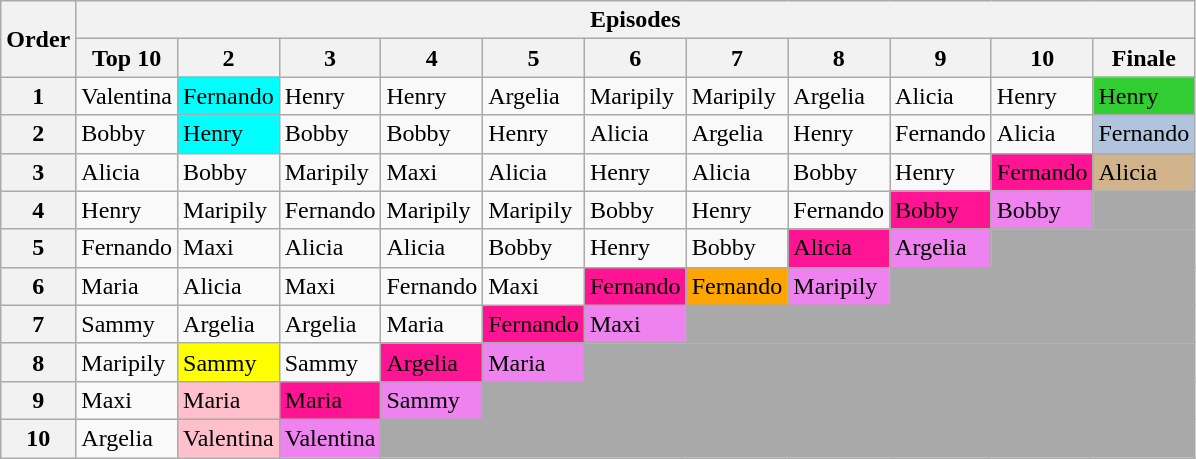<table class="wikitable">
<tr>
<th rowspan=2>Order</th>
<th colspan=12>Episodes</th>
</tr>
<tr>
<th>Top 10</th>
<th>2</th>
<th>3</th>
<th>4</th>
<th>5</th>
<th>6</th>
<th>7</th>
<th>8</th>
<th>9</th>
<th>10</th>
<th colspan=2>Finale</th>
</tr>
<tr>
<th>1</th>
<td>Valentina</td>
<td bgcolor="cyan">Fernando</td>
<td>Henry</td>
<td>Henry</td>
<td>Argelia</td>
<td>Maripily</td>
<td>Maripily</td>
<td>Argelia</td>
<td>Alicia</td>
<td>Henry</td>
<td bgcolor="limegreen">Henry</td>
</tr>
<tr>
<th>2</th>
<td>Bobby</td>
<td bgcolor="cyan">Henry</td>
<td>Bobby</td>
<td>Bobby</td>
<td>Henry</td>
<td>Alicia</td>
<td>Argelia</td>
<td>Henry</td>
<td>Fernando</td>
<td>Alicia</td>
<td bgcolor="B0C4DE">Fernando</td>
</tr>
<tr>
<th>3</th>
<td>Alicia</td>
<td>Bobby</td>
<td>Maripily</td>
<td>Maxi</td>
<td>Alicia</td>
<td>Henry</td>
<td>Alicia</td>
<td>Bobby</td>
<td>Henry</td>
<td bgcolor="DeepPink">Fernando</td>
<td bgcolor="Tan">Alicia</td>
</tr>
<tr>
<th>4</th>
<td>Henry</td>
<td>Maripily</td>
<td>Fernando</td>
<td>Maripily</td>
<td>Maripily</td>
<td>Bobby</td>
<td>Henry</td>
<td>Fernando</td>
<td bgcolor="DeepPink">Bobby</td>
<td bgcolor="violet">Bobby</td>
<td bgcolor="darkgray" colspan=7></td>
</tr>
<tr>
<th>5</th>
<td>Fernando</td>
<td>Maxi</td>
<td>Alicia</td>
<td>Alicia</td>
<td>Bobby</td>
<td>Henry</td>
<td>Bobby</td>
<td bgcolor="DeepPink">Alicia</td>
<td bgcolor="violet">Argelia</td>
<td bgcolor="darkgray" colspan=7></td>
</tr>
<tr>
<th>6</th>
<td>Maria</td>
<td>Alicia</td>
<td>Maxi</td>
<td>Fernando</td>
<td>Maxi</td>
<td bgcolor="DeepPink">Fernando</td>
<td bgcolor="Orange">Fernando</td>
<td bgcolor="violet">Maripily</td>
<td bgcolor="darkgray" colspan=7></td>
</tr>
<tr>
<th>7</th>
<td>Sammy</td>
<td>Argelia</td>
<td>Argelia</td>
<td>Maria</td>
<td bgcolor="DeepPink">Fernando</td>
<td bgcolor="violet">Maxi</td>
<td bgcolor="darkgray" colspan=7></td>
</tr>
<tr>
<th>8</th>
<td>Maripily</td>
<td bgcolor="yellow">Sammy</td>
<td>Sammy</td>
<td bgcolor="DeepPink">Argelia</td>
<td bgcolor="violet">Maria</td>
<td bgcolor="darkgray" colspan=7></td>
</tr>
<tr>
<th>9</th>
<td>Maxi</td>
<td bgcolor="pink">Maria</td>
<td bgcolor="DeepPink">Maria</td>
<td bgcolor="violet">Sammy</td>
<td bgcolor="darkgray" colspan=8></td>
</tr>
<tr>
<th>10</th>
<td>Argelia</td>
<td bgcolor="pink">Valentina</td>
<td bgcolor="violet">Valentina</td>
<td bgcolor="darkgray" colspan=9></td>
</tr>
</table>
